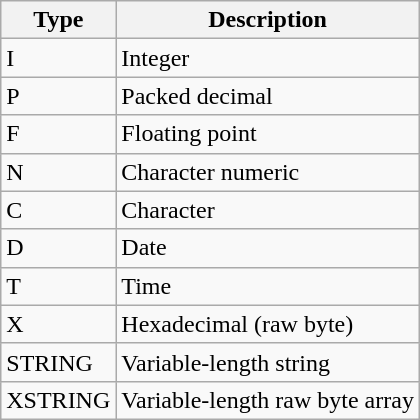<table class="wikitable">
<tr>
<th>Type</th>
<th>Description</th>
</tr>
<tr>
<td>I</td>
<td>Integer</td>
</tr>
<tr>
<td>P</td>
<td>Packed decimal</td>
</tr>
<tr>
<td>F</td>
<td>Floating point</td>
</tr>
<tr>
<td>N</td>
<td>Character numeric</td>
</tr>
<tr>
<td>C</td>
<td>Character</td>
</tr>
<tr>
<td>D</td>
<td>Date</td>
</tr>
<tr>
<td>T</td>
<td>Time</td>
</tr>
<tr>
<td>X</td>
<td>Hexadecimal (raw byte)</td>
</tr>
<tr>
<td>STRING</td>
<td>Variable-length string</td>
</tr>
<tr>
<td>XSTRING</td>
<td>Variable-length raw byte array</td>
</tr>
</table>
